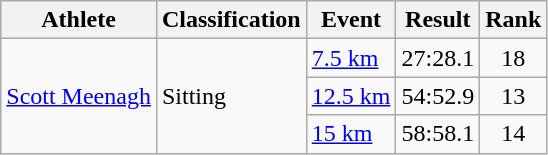<table class="wikitable" style="font-size:100%">
<tr>
<th>Athlete</th>
<th>Classification</th>
<th>Event</th>
<th>Result</th>
<th>Rank</th>
</tr>
<tr align="center">
<td align="left" rowspan=3><a href='#'>Scott Meenagh</a></td>
<td align="left" rowspan=3>Sitting</td>
<td align="left"><a href='#'>7.5 km</a></td>
<td>27:28.1</td>
<td>18</td>
</tr>
<tr align="center">
<td align="left"><a href='#'>12.5 km</a></td>
<td>54:52.9</td>
<td>13</td>
</tr>
<tr align="center">
<td align="left"><a href='#'>15 km</a></td>
<td>58:58.1</td>
<td>14</td>
</tr>
</table>
